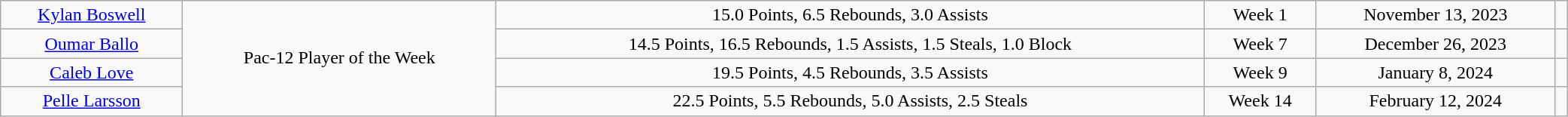<table class="wikitable" style="width: 110%;text-align: center;">
<tr align="center">
<td><a href='#'>Kylan Boswell</a></td>
<td rowspan="4">Pac-12 Player of the Week</td>
<td>15.0 Points, 6.5 Rebounds, 3.0 Assists</td>
<td>Week 1</td>
<td>November 13, 2023</td>
<td></td>
</tr>
<tr align="center">
<td><a href='#'>Oumar Ballo</a></td>
<td>14.5 Points, 16.5 Rebounds, 1.5 Assists, 1.5 Steals, 1.0 Block</td>
<td>Week 7</td>
<td>December 26, 2023</td>
<td></td>
</tr>
<tr align="center">
<td><a href='#'>Caleb Love</a></td>
<td>19.5 Points, 4.5 Rebounds, 3.5 Assists</td>
<td>Week 9</td>
<td>January 8, 2024</td>
<td></td>
</tr>
<tr align="center">
<td><a href='#'>Pelle Larsson</a></td>
<td>22.5 Points, 5.5 Rebounds, 5.0 Assists, 2.5 Steals</td>
<td>Week 14</td>
<td>February 12, 2024</td>
<td></td>
</tr>
</table>
